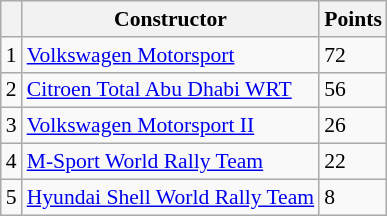<table class="wikitable" style="font-size: 90%;">
<tr>
<th></th>
<th>Constructor</th>
<th>Points</th>
</tr>
<tr>
<td>1</td>
<td> <a href='#'>Volkswagen Motorsport</a></td>
<td>72</td>
</tr>
<tr>
<td>2</td>
<td> <a href='#'>Citroen Total Abu Dhabi WRT</a></td>
<td>56</td>
</tr>
<tr>
<td>3</td>
<td> <a href='#'>Volkswagen Motorsport II</a></td>
<td>26</td>
</tr>
<tr>
<td>4</td>
<td> <a href='#'>M-Sport World Rally Team</a></td>
<td>22</td>
</tr>
<tr>
<td>5</td>
<td> <a href='#'>Hyundai Shell World Rally Team</a></td>
<td>8</td>
</tr>
</table>
